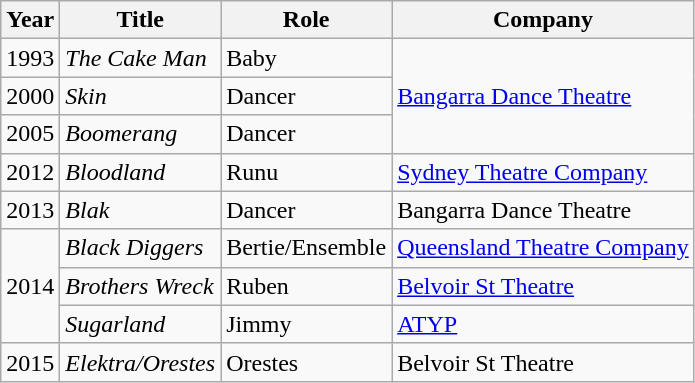<table class="wikitable">
<tr>
<th><strong>Year</strong></th>
<th><strong>Title</strong></th>
<th><strong>Role</strong></th>
<th><strong>Company</strong></th>
</tr>
<tr>
<td>1993</td>
<td><em>The Cake Man</em></td>
<td>Baby</td>
<td rowspan="3"><a href='#'>Bangarra Dance Theatre</a></td>
</tr>
<tr>
<td>2000</td>
<td><em>Skin</em></td>
<td>Dancer</td>
</tr>
<tr>
<td>2005</td>
<td><em>Boomerang</em></td>
<td>Dancer</td>
</tr>
<tr>
<td>2012</td>
<td><em>Bloodland</em></td>
<td>Runu</td>
<td><a href='#'>Sydney Theatre Company</a></td>
</tr>
<tr>
<td>2013</td>
<td><em>Blak</em></td>
<td>Dancer</td>
<td>Bangarra Dance Theatre</td>
</tr>
<tr>
<td rowspan="3">2014</td>
<td><em>Black Diggers</em></td>
<td>Bertie/Ensemble</td>
<td><a href='#'>Queensland Theatre Company</a></td>
</tr>
<tr>
<td><em>Brothers Wreck</em></td>
<td>Ruben</td>
<td><a href='#'>Belvoir St Theatre</a></td>
</tr>
<tr>
<td><em>Sugarland</em></td>
<td>Jimmy</td>
<td><a href='#'>ATYP</a></td>
</tr>
<tr>
<td>2015</td>
<td><em>Elektra/Orestes</em></td>
<td>Orestes</td>
<td>Belvoir St Theatre</td>
</tr>
</table>
